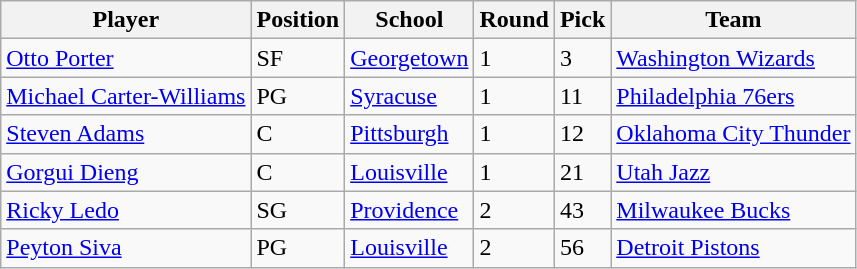<table class="wikitable" border="1">
<tr>
<th>Player</th>
<th>Position</th>
<th>School</th>
<th>Round</th>
<th>Pick</th>
<th>Team</th>
</tr>
<tr>
<td><a href='#'>Otto Porter</a></td>
<td>SF</td>
<td><a href='#'>Georgetown</a></td>
<td>1</td>
<td>3</td>
<td><a href='#'>Washington Wizards</a></td>
</tr>
<tr>
<td><a href='#'>Michael Carter-Williams</a></td>
<td>PG</td>
<td><a href='#'>Syracuse</a></td>
<td>1</td>
<td>11</td>
<td><a href='#'>Philadelphia 76ers</a></td>
</tr>
<tr>
<td><a href='#'>Steven Adams</a></td>
<td>C</td>
<td><a href='#'>Pittsburgh</a></td>
<td>1</td>
<td>12</td>
<td><a href='#'>Oklahoma City Thunder</a></td>
</tr>
<tr>
<td><a href='#'>Gorgui Dieng</a></td>
<td>C</td>
<td><a href='#'>Louisville</a></td>
<td>1</td>
<td>21</td>
<td><a href='#'>Utah Jazz</a></td>
</tr>
<tr>
<td><a href='#'>Ricky Ledo</a></td>
<td>SG</td>
<td><a href='#'>Providence</a></td>
<td>2</td>
<td>43</td>
<td><a href='#'>Milwaukee Bucks</a></td>
</tr>
<tr>
<td><a href='#'>Peyton Siva</a></td>
<td>PG</td>
<td><a href='#'>Louisville</a></td>
<td>2</td>
<td>56</td>
<td><a href='#'>Detroit Pistons</a></td>
</tr>
</table>
